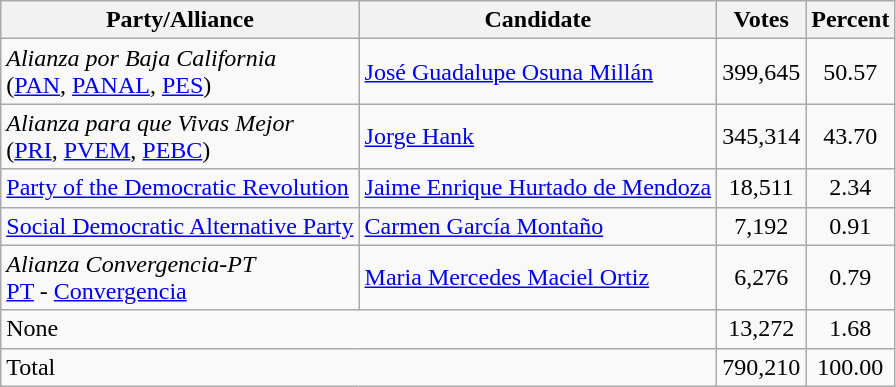<table class="wikitable">
<tr>
<th>Party/Alliance</th>
<th>Candidate</th>
<th>Votes</th>
<th>Percent</th>
</tr>
<tr>
<td><em>Alianza por Baja California</em> <br>(<a href='#'>PAN</a>, <a href='#'>PANAL</a>, <a href='#'>PES</a>)</td>
<td><a href='#'>José Guadalupe Osuna Millán</a></td>
<td style="text-align:center">399,645</td>
<td style="text-align:center">50.57</td>
</tr>
<tr>
<td><em>Alianza para que Vivas Mejor</em> <br>(<a href='#'>PRI</a>, <a href='#'>PVEM</a>, <a href='#'>PEBC</a>)</td>
<td><a href='#'>Jorge Hank</a></td>
<td style="text-align:center">345,314</td>
<td style="text-align:center">43.70</td>
</tr>
<tr>
<td><a href='#'>Party of the Democratic Revolution</a></td>
<td><a href='#'>Jaime Enrique Hurtado de Mendoza</a></td>
<td style="text-align:center">18,511</td>
<td style="text-align:center">2.34</td>
</tr>
<tr>
<td><a href='#'>Social Democratic Alternative Party</a></td>
<td><a href='#'>Carmen García Montaño</a></td>
<td style="text-align:center">7,192</td>
<td style="text-align:center">0.91</td>
</tr>
<tr>
<td><em>Alianza Convergencia-PT</em> <br> <a href='#'>PT</a> - <a href='#'>Convergencia</a></td>
<td><a href='#'>Maria Mercedes Maciel Ortiz</a></td>
<td style="text-align:center">6,276</td>
<td style="text-align:center">0.79</td>
</tr>
<tr>
<td Colspan = 2>None</td>
<td style="text-align:center">13,272</td>
<td style="text-align:center">1.68</td>
</tr>
<tr>
<td Colspan = 2>Total</td>
<td style="text-align:center">790,210</td>
<td style="text-align:center">100.00</td>
</tr>
</table>
